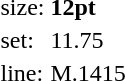<table style="margin-left:40px;">
<tr>
<td>size:</td>
<td><strong>12pt</strong></td>
</tr>
<tr>
<td>set:</td>
<td>11.75</td>
</tr>
<tr>
<td>line:</td>
<td>M.1415</td>
</tr>
</table>
